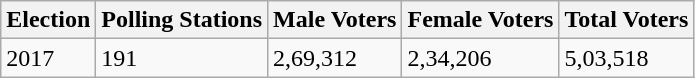<table class="wikitable">
<tr>
<th>Election</th>
<th>Polling Stations</th>
<th>Male Voters</th>
<th>Female Voters</th>
<th>Total Voters</th>
</tr>
<tr>
<td>2017</td>
<td>191</td>
<td>2,69,312</td>
<td>2,34,206</td>
<td>5,03,518</td>
</tr>
</table>
